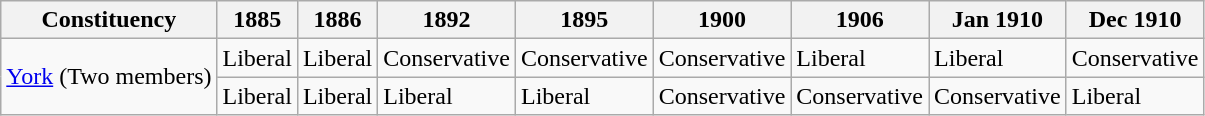<table class="wikitable sortable">
<tr>
<th>Constituency</th>
<th>1885</th>
<th>1886</th>
<th>1892</th>
<th>1895</th>
<th>1900</th>
<th>1906</th>
<th>Jan 1910</th>
<th>Dec 1910</th>
</tr>
<tr>
<td rowspan="2"><a href='#'>York</a> (Two members)</td>
<td bgcolor=>Liberal</td>
<td bgcolor=>Liberal</td>
<td bgcolor=>Conservative</td>
<td bgcolor=>Conservative</td>
<td bgcolor=>Conservative</td>
<td bgcolor=>Liberal</td>
<td bgcolor=>Liberal</td>
<td bgcolor=>Conservative</td>
</tr>
<tr>
<td bgcolor=>Liberal</td>
<td bgcolor=>Liberal</td>
<td bgcolor=>Liberal</td>
<td bgcolor=>Liberal</td>
<td bgcolor=>Conservative</td>
<td bgcolor=>Conservative</td>
<td bgcolor=>Conservative</td>
<td bgcolor=>Liberal</td>
</tr>
</table>
